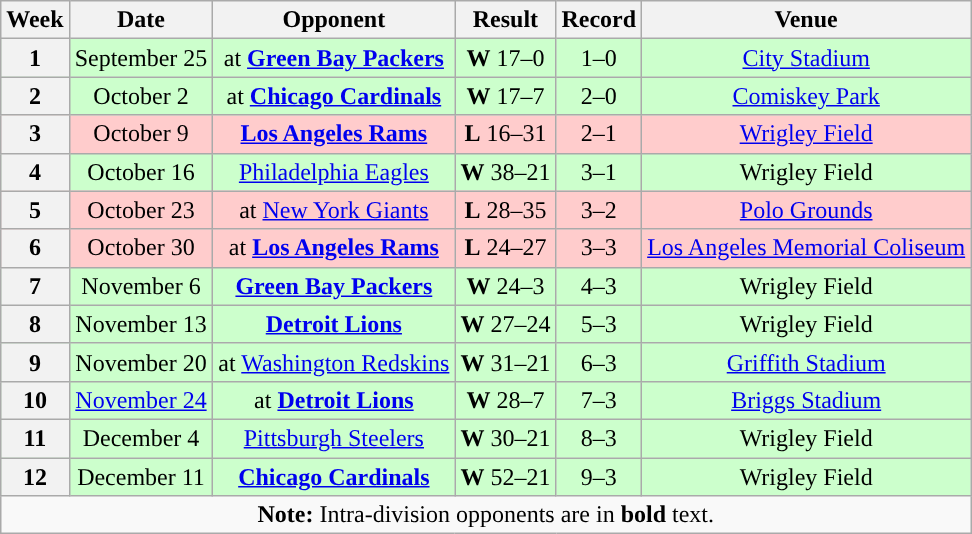<table class="wikitable" style="text-align:center">
<tr>
<th>Week</th>
<th>Date</th>
<th>Opponent</th>
<th>Result</th>
<th>Record</th>
<th>Venue</th>
</tr>
<tr style="background:#cfc">
<th>1</th>
<td>September 25</td>
<td>at <strong><a href='#'>Green Bay Packers</a></strong></td>
<td><strong>W</strong> 17–0</td>
<td>1–0</td>
<td><a href='#'>City Stadium</a></td>
</tr>
<tr style="background:#cfc">
<th>2</th>
<td>October 2</td>
<td>at <strong><a href='#'>Chicago Cardinals</a></strong></td>
<td><strong>W</strong> 17–7</td>
<td>2–0</td>
<td><a href='#'>Comiskey Park</a></td>
</tr>
<tr style="background:#fcc">
<th>3</th>
<td>October 9</td>
<td><strong><a href='#'>Los Angeles Rams</a></strong></td>
<td><strong>L</strong> 16–31</td>
<td>2–1</td>
<td><a href='#'>Wrigley Field</a></td>
</tr>
<tr style="background:#cfc">
<th>4</th>
<td>October 16</td>
<td><a href='#'>Philadelphia Eagles</a></td>
<td><strong>W</strong> 38–21</td>
<td>3–1</td>
<td>Wrigley Field</td>
</tr>
<tr style="background:#fcc">
<th>5</th>
<td>October 23</td>
<td>at <a href='#'>New York Giants</a></td>
<td><strong>L</strong> 28–35</td>
<td>3–2</td>
<td><a href='#'>Polo Grounds</a></td>
</tr>
<tr style="background:#fcc">
<th>6</th>
<td>October 30</td>
<td>at <strong><a href='#'>Los Angeles Rams</a></strong></td>
<td><strong>L</strong> 24–27</td>
<td>3–3</td>
<td><a href='#'>Los Angeles Memorial Coliseum</a></td>
</tr>
<tr style="background:#cfc">
<th>7</th>
<td>November 6</td>
<td><strong><a href='#'>Green Bay Packers</a></strong></td>
<td><strong>W</strong> 24–3</td>
<td>4–3</td>
<td>Wrigley Field</td>
</tr>
<tr style="background:#cfc">
<th>8</th>
<td>November 13</td>
<td><strong><a href='#'>Detroit Lions</a></strong></td>
<td><strong>W</strong> 27–24</td>
<td>5–3</td>
<td>Wrigley Field</td>
</tr>
<tr style="background:#cfc">
<th>9</th>
<td>November 20</td>
<td>at <a href='#'>Washington Redskins</a></td>
<td><strong>W</strong> 31–21</td>
<td>6–3</td>
<td><a href='#'>Griffith Stadium</a></td>
</tr>
<tr style="background:#cfc">
<th>10</th>
<td><a href='#'>November 24</a></td>
<td>at <strong><a href='#'>Detroit Lions</a></strong></td>
<td><strong>W</strong> 28–7</td>
<td>7–3</td>
<td><a href='#'>Briggs Stadium</a></td>
</tr>
<tr style="background:#cfc">
<th>11</th>
<td>December 4</td>
<td><a href='#'>Pittsburgh Steelers</a></td>
<td><strong>W</strong> 30–21</td>
<td>8–3</td>
<td>Wrigley Field</td>
</tr>
<tr style="background:#cfc">
<th>12</th>
<td>December 11</td>
<td><strong><a href='#'>Chicago Cardinals</a></strong></td>
<td><strong>W</strong> 52–21</td>
<td>9–3</td>
<td>Wrigley Field</td>
</tr>
<tr>
<td colspan="8"><strong>Note:</strong> Intra-division opponents are in <strong>bold</strong> text.</td>
</tr>
</table>
